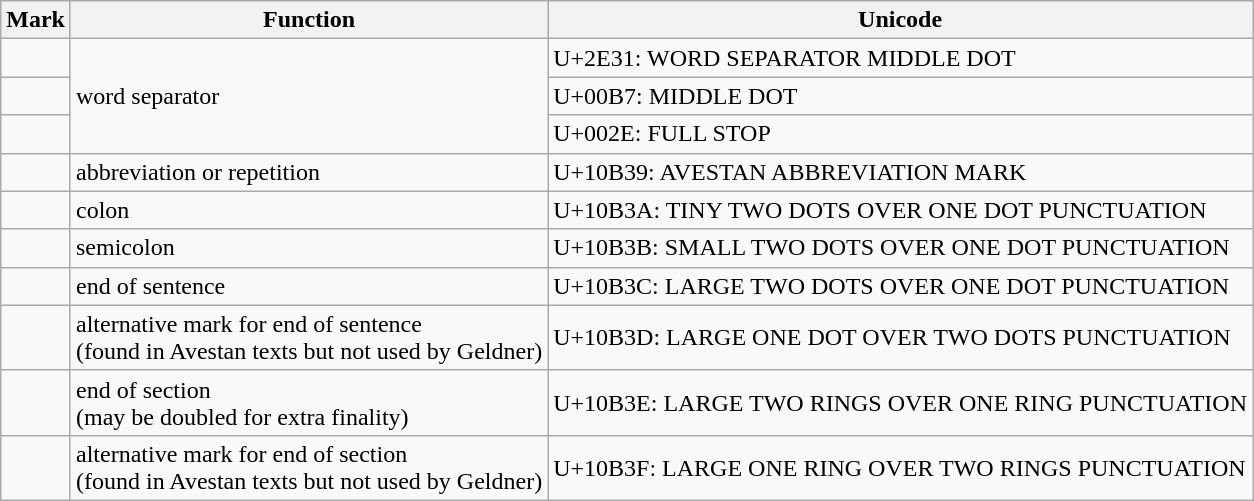<table class="wikitable">
<tr>
<th>Mark</th>
<th>Function</th>
<th>Unicode</th>
</tr>
<tr>
<td style="text-align: center;"></td>
<td rowspan="3">word separator</td>
<td>U+2E31: WORD SEPARATOR MIDDLE DOT</td>
</tr>
<tr>
<td style="text-align: center;"></td>
<td>U+00B7: MIDDLE DOT</td>
</tr>
<tr>
<td style="text-align: center;"></td>
<td>U+002E: FULL STOP</td>
</tr>
<tr>
<td style="text-align: center;"></td>
<td>abbreviation or repetition</td>
<td>U+10B39: AVESTAN ABBREVIATION MARK</td>
</tr>
<tr>
<td style="text-align: center;"></td>
<td>colon</td>
<td>U+10B3A: TINY TWO DOTS OVER ONE DOT PUNCTUATION</td>
</tr>
<tr>
<td style="text-align: center;"></td>
<td>semicolon</td>
<td>U+10B3B: SMALL TWO DOTS OVER ONE DOT PUNCTUATION</td>
</tr>
<tr>
<td style="text-align: center;"></td>
<td>end of sentence</td>
<td>U+10B3C: LARGE TWO DOTS OVER ONE DOT PUNCTUATION</td>
</tr>
<tr>
<td style="text-align: center;"></td>
<td>alternative mark for end of sentence<br>(found in Avestan texts but not used by Geldner)</td>
<td>U+10B3D: LARGE ONE DOT OVER TWO DOTS PUNCTUATION</td>
</tr>
<tr>
<td style="text-align: center;"></td>
<td>end of section<br>(may be doubled for extra finality)</td>
<td>U+10B3E: LARGE TWO RINGS OVER ONE RING PUNCTUATION</td>
</tr>
<tr>
<td style="text-align: center;"></td>
<td>alternative mark for end of section<br>(found in Avestan texts but not used by Geldner)</td>
<td>U+10B3F: LARGE ONE RING OVER TWO RINGS PUNCTUATION</td>
</tr>
</table>
